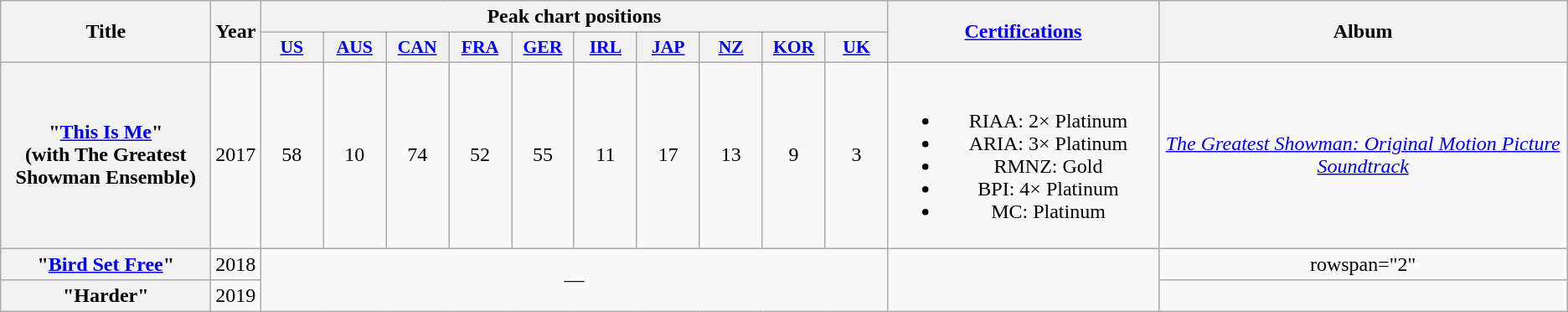<table class="wikitable plainrowheaders" style="text-align:center;" border="1">
<tr>
<th scope="col" rowspan="2" style="width:10em;">Title</th>
<th scope="col" rowspan="2">Year</th>
<th scope="col" colspan="10">Peak chart positions</th>
<th scope="col" rowspan="2" style="width:13em;"><a href='#'>Certifications</a></th>
<th scope="col" rowspan="2">Album</th>
</tr>
<tr>
<th scope="col" style="width:3em;font-size:90%;"><a href='#'>US</a></th>
<th scope="col" style="width:3em;font-size:90%;"><a href='#'>AUS</a></th>
<th scope="col" style="width:3em;font-size:90%;"><a href='#'>CAN</a></th>
<th scope="col" style="width:3em;font-size:90%;"><a href='#'>FRA</a></th>
<th scope="col" style="width:3em;font-size:90%;"><a href='#'>GER</a></th>
<th scope="col" style="width:3em;font-size:90%;"><a href='#'>IRL</a></th>
<th scope="col" style="width:3em;font-size:90%;"><a href='#'>JAP</a></th>
<th scope="col" style="width:3em;font-size:90%;"><a href='#'>NZ</a></th>
<th scope="col" style="width:3em;font-size:90%;"><a href='#'>KOR</a></th>
<th scope="col" style="width:3em;font-size:90%;"><a href='#'>UK</a></th>
</tr>
<tr>
<th scope="row">"<a href='#'>This Is Me</a>"<br><span>(with The Greatest Showman Ensemble)</span></th>
<td>2017</td>
<td>58<br></td>
<td>10<br></td>
<td>74<br></td>
<td>52<br></td>
<td>55<br></td>
<td>11<br></td>
<td>17<br></td>
<td>13<br></td>
<td>9<br></td>
<td>3<br></td>
<td><br><ul><li>RIAA: 2× Platinum</li><li>ARIA: 3× Platinum</li><li>RMNZ: Gold</li><li>BPI: 4× Platinum</li><li>MC: Platinum</li></ul></td>
<td><em><a href='#'>The Greatest Showman: Original Motion Picture Soundtrack</a></em></td>
</tr>
<tr>
<th scope="row">"<a href='#'>Bird Set Free</a>"</th>
<td>2018</td>
<td colspan="10" rowspan="2">—</td>
<td rowspan="2"></td>
<td>rowspan="2" </td>
</tr>
<tr>
<th scope="row">"Harder"</th>
<td>2019</td>
</tr>
</table>
